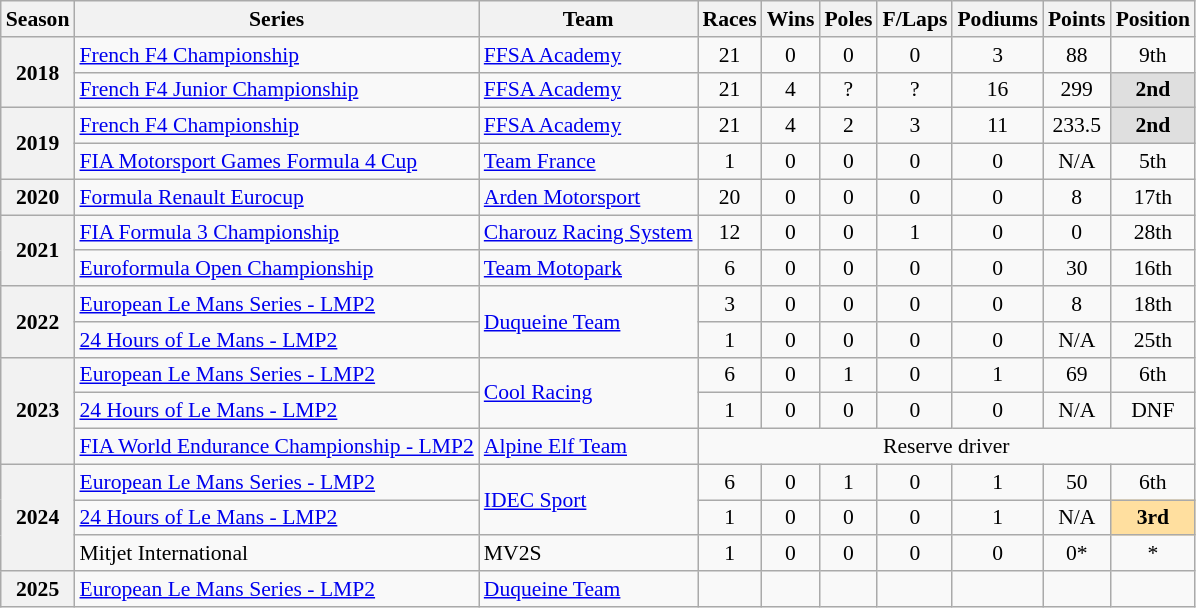<table class="wikitable" style="font-size: 90%; text-align:center">
<tr>
<th>Season</th>
<th>Series</th>
<th>Team</th>
<th>Races</th>
<th>Wins</th>
<th>Poles</th>
<th>F/Laps</th>
<th>Podiums</th>
<th>Points</th>
<th>Position</th>
</tr>
<tr>
<th rowspan=2>2018</th>
<td align=left><a href='#'>French F4 Championship</a></td>
<td align=left><a href='#'>FFSA Academy</a></td>
<td>21</td>
<td>0</td>
<td>0</td>
<td>0</td>
<td>3</td>
<td>88</td>
<td>9th</td>
</tr>
<tr>
<td align=left><a href='#'>French F4 Junior Championship</a></td>
<td align=left><a href='#'>FFSA Academy</a></td>
<td>21</td>
<td>4</td>
<td>?</td>
<td>?</td>
<td>16</td>
<td>299</td>
<td style="background:#DFDFDF;"><strong>2nd</strong></td>
</tr>
<tr>
<th rowspan=2>2019</th>
<td align=left><a href='#'>French F4 Championship</a></td>
<td align=left><a href='#'>FFSA Academy</a></td>
<td>21</td>
<td>4</td>
<td>2</td>
<td>3</td>
<td>11</td>
<td>233.5</td>
<td style="background:#DFDFDF;"><strong>2nd</strong></td>
</tr>
<tr>
<td align=left><a href='#'>FIA Motorsport Games Formula 4 Cup</a></td>
<td align=left><a href='#'>Team France</a></td>
<td>1</td>
<td>0</td>
<td>0</td>
<td>0</td>
<td>0</td>
<td>N/A</td>
<td>5th</td>
</tr>
<tr>
<th>2020</th>
<td align=left><a href='#'>Formula Renault Eurocup</a></td>
<td align=left><a href='#'>Arden Motorsport</a></td>
<td>20</td>
<td>0</td>
<td>0</td>
<td>0</td>
<td>0</td>
<td>8</td>
<td>17th</td>
</tr>
<tr>
<th rowspan="2">2021</th>
<td align=left><a href='#'>FIA Formula 3 Championship</a></td>
<td align=left><a href='#'>Charouz Racing System</a></td>
<td>12</td>
<td>0</td>
<td>0</td>
<td>1</td>
<td>0</td>
<td>0</td>
<td>28th</td>
</tr>
<tr>
<td align=left><a href='#'>Euroformula Open Championship</a></td>
<td align=left><a href='#'>Team Motopark</a></td>
<td>6</td>
<td>0</td>
<td>0</td>
<td>0</td>
<td>0</td>
<td>30</td>
<td>16th</td>
</tr>
<tr>
<th rowspan="2">2022</th>
<td align=left><a href='#'>European Le Mans Series - LMP2</a></td>
<td rowspan="2" align="left"><a href='#'>Duqueine Team</a></td>
<td>3</td>
<td>0</td>
<td>0</td>
<td>0</td>
<td>0</td>
<td>8</td>
<td>18th</td>
</tr>
<tr>
<td align=left><a href='#'>24 Hours of Le Mans - LMP2</a></td>
<td>1</td>
<td>0</td>
<td>0</td>
<td>0</td>
<td>0</td>
<td>N/A</td>
<td>25th</td>
</tr>
<tr>
<th rowspan=3>2023</th>
<td align=left><a href='#'>European Le Mans Series - LMP2</a></td>
<td rowspan=2 align=left><a href='#'>Cool Racing</a></td>
<td>6</td>
<td>0</td>
<td>1</td>
<td>0</td>
<td>1</td>
<td>69</td>
<td>6th</td>
</tr>
<tr>
<td align=left><a href='#'>24 Hours of Le Mans - LMP2</a></td>
<td>1</td>
<td>0</td>
<td>0</td>
<td>0</td>
<td>0</td>
<td>N/A</td>
<td>DNF</td>
</tr>
<tr>
<td align=left><a href='#'>FIA World Endurance Championship - LMP2</a></td>
<td align=left><a href='#'>Alpine Elf Team</a></td>
<td colspan="7">Reserve driver</td>
</tr>
<tr>
<th rowspan="3">2024</th>
<td align=left><a href='#'>European Le Mans Series - LMP2</a></td>
<td align=left rowspan="2"><a href='#'>IDEC Sport</a></td>
<td>6</td>
<td>0</td>
<td>1</td>
<td>0</td>
<td>1</td>
<td>50</td>
<td>6th</td>
</tr>
<tr>
<td align=left><a href='#'>24 Hours of Le Mans - LMP2</a></td>
<td>1</td>
<td>0</td>
<td>0</td>
<td>0</td>
<td>1</td>
<td>N/A</td>
<td style="background:#FFDF9F;"><strong>3rd</strong></td>
</tr>
<tr>
<td align=left>Mitjet International</td>
<td align=left>MV2S</td>
<td>1</td>
<td>0</td>
<td>0</td>
<td>0</td>
<td>0</td>
<td>0*</td>
<td>*</td>
</tr>
<tr>
<th>2025</th>
<td align=left><a href='#'>European Le Mans Series - LMP2</a></td>
<td align=left><a href='#'>Duqueine Team</a></td>
<td></td>
<td></td>
<td></td>
<td></td>
<td></td>
<td></td>
<td></td>
</tr>
</table>
